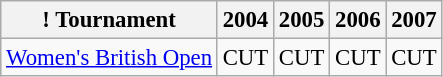<table class="wikitable" style="font-size:95%;text-align:center;">
<tr>
<th>! Tournament</th>
<th>2004</th>
<th>2005</th>
<th>2006</th>
<th>2007</th>
</tr>
<tr>
<td align=left><a href='#'>Women's British Open</a></td>
<td>CUT</td>
<td>CUT</td>
<td>CUT</td>
<td>CUT</td>
</tr>
</table>
